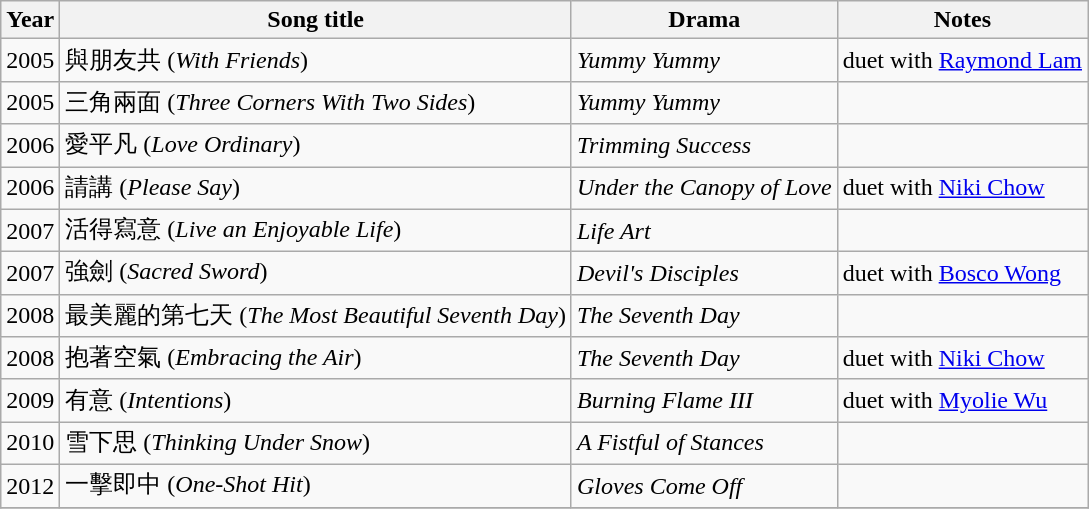<table class="wikitable sortable">
<tr>
<th>Year</th>
<th>Song title</th>
<th>Drama</th>
<th class="unsortable">Notes</th>
</tr>
<tr>
<td>2005</td>
<td>與朋友共 (<em>With Friends</em>)</td>
<td><em>Yummy Yummy</em></td>
<td>duet with <a href='#'>Raymond Lam</a></td>
</tr>
<tr>
<td>2005</td>
<td>三角兩面 (<em>Three Corners With Two Sides</em>)</td>
<td><em>Yummy Yummy</em></td>
<td></td>
</tr>
<tr>
<td>2006</td>
<td>愛平凡 (<em>Love Ordinary</em>)</td>
<td><em>Trimming Success</em></td>
<td></td>
</tr>
<tr>
<td>2006</td>
<td>請講 (<em>Please Say</em>)</td>
<td><em>Under the Canopy of Love</em></td>
<td>duet with <a href='#'>Niki Chow</a></td>
</tr>
<tr>
<td>2007</td>
<td>活得寫意 (<em>Live an Enjoyable Life</em>)</td>
<td><em>Life Art</em></td>
<td></td>
</tr>
<tr>
<td>2007</td>
<td>強劍 (<em>Sacred Sword</em>)</td>
<td><em>Devil's Disciples</em></td>
<td>duet with <a href='#'>Bosco Wong</a></td>
</tr>
<tr>
<td>2008</td>
<td>最美麗的第七天 (<em>The Most Beautiful Seventh Day</em>)</td>
<td><em>The Seventh Day</em></td>
<td></td>
</tr>
<tr>
<td>2008</td>
<td>抱著空氣 (<em>Embracing the Air</em>)</td>
<td><em>The Seventh Day</em></td>
<td>duet with <a href='#'>Niki Chow</a></td>
</tr>
<tr>
<td>2009</td>
<td>有意 (<em>Intentions</em>)</td>
<td><em>Burning Flame III</em></td>
<td>duet with <a href='#'>Myolie Wu</a></td>
</tr>
<tr>
<td>2010</td>
<td>雪下思 (<em>Thinking Under Snow</em>)</td>
<td><em>A Fistful of Stances</em></td>
<td></td>
</tr>
<tr>
<td>2012</td>
<td>一擊即中 (<em>One-Shot Hit</em>)</td>
<td><em>Gloves Come Off</em></td>
<td></td>
</tr>
<tr>
</tr>
</table>
